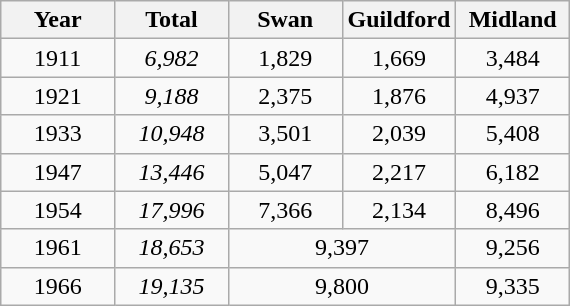<table class="wikitable" style="text-align:center;">
<tr>
<th width=20%>Year</th>
<th width=20%>Total</th>
<th width=20%>Swan</th>
<th width=20%>Guildford</th>
<th width=20%>Midland</th>
</tr>
<tr>
<td>1911</td>
<td><em>6,982</em></td>
<td>1,829</td>
<td>1,669</td>
<td>3,484</td>
</tr>
<tr>
<td>1921</td>
<td><em>9,188</em></td>
<td>2,375</td>
<td>1,876</td>
<td>4,937</td>
</tr>
<tr>
<td>1933</td>
<td><em>10,948</em></td>
<td>3,501</td>
<td>2,039</td>
<td>5,408</td>
</tr>
<tr>
<td>1947</td>
<td><em>13,446</em></td>
<td>5,047</td>
<td>2,217</td>
<td>6,182</td>
</tr>
<tr>
<td>1954</td>
<td><em>17,996</em></td>
<td>7,366</td>
<td>2,134</td>
<td>8,496</td>
</tr>
<tr>
<td>1961</td>
<td><em>18,653</em></td>
<td colspan=2>9,397</td>
<td>9,256</td>
</tr>
<tr>
<td>1966</td>
<td><em>19,135</em></td>
<td colspan=2>9,800</td>
<td>9,335</td>
</tr>
</table>
